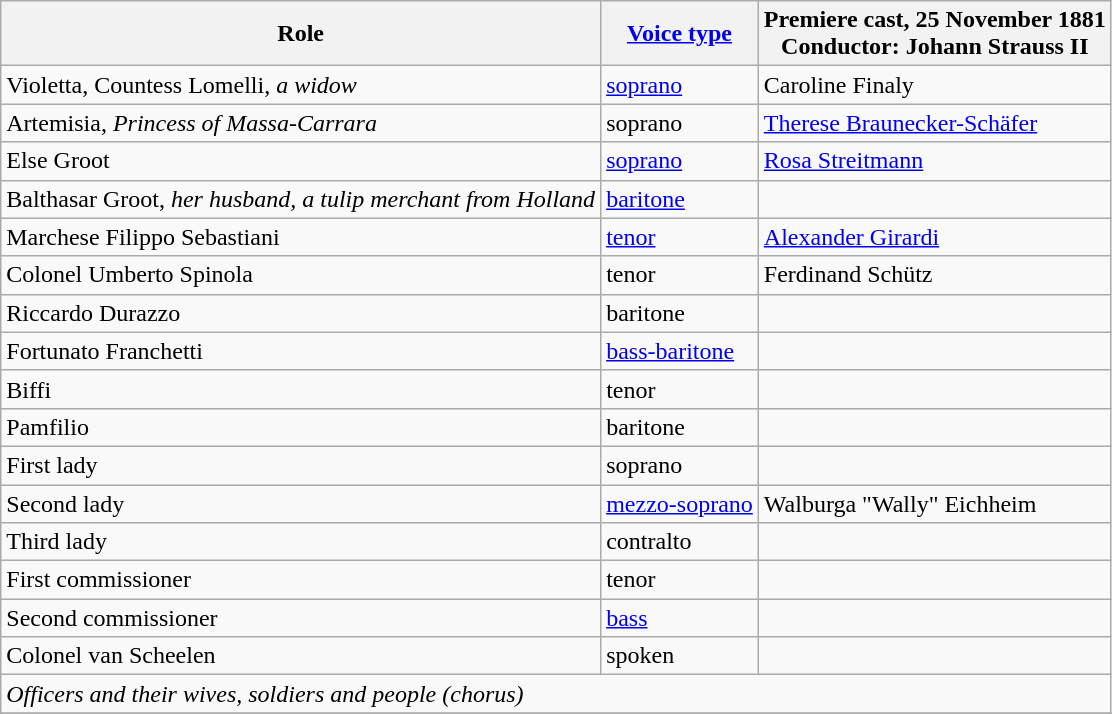<table class="wikitable">
<tr>
<th>Role</th>
<th><a href='#'>Voice type</a></th>
<th>Premiere cast, 25 November 1881<br>Conductor: Johann Strauss II</th>
</tr>
<tr>
<td>Violetta, Countess Lomelli, <em>a widow</em></td>
<td><a href='#'>soprano</a></td>
<td>Caroline Finaly</td>
</tr>
<tr>
<td>Artemisia, <em>Princess of Massa-Carrara</em></td>
<td>soprano</td>
<td><a href='#'>Therese Braunecker-Schäfer</a></td>
</tr>
<tr>
<td>Else Groot</td>
<td><a href='#'>soprano</a></td>
<td><a href='#'>Rosa Streitmann</a></td>
</tr>
<tr>
<td>Balthasar Groot, <em>her husband, a tulip merchant from Holland</em></td>
<td><a href='#'>baritone</a></td>
<td></td>
</tr>
<tr>
<td>Marchese Filippo Sebastiani</td>
<td><a href='#'>tenor</a></td>
<td><a href='#'>Alexander Girardi</a></td>
</tr>
<tr>
<td>Colonel Umberto Spinola</td>
<td>tenor</td>
<td>Ferdinand Schütz</td>
</tr>
<tr>
<td>Riccardo Durazzo</td>
<td>baritone</td>
<td></td>
</tr>
<tr>
<td>Fortunato Franchetti</td>
<td><a href='#'>bass-baritone</a></td>
<td></td>
</tr>
<tr>
<td>Biffi</td>
<td>tenor</td>
<td></td>
</tr>
<tr>
<td>Pamfilio</td>
<td>baritone</td>
<td></td>
</tr>
<tr>
<td>First lady</td>
<td>soprano</td>
<td></td>
</tr>
<tr>
<td>Second lady</td>
<td><a href='#'>mezzo-soprano</a></td>
<td>Walburga "Wally" Eichheim</td>
</tr>
<tr>
<td>Third lady</td>
<td>contralto</td>
<td></td>
</tr>
<tr>
<td>First commissioner</td>
<td>tenor</td>
<td></td>
</tr>
<tr>
<td>Second commissioner</td>
<td><a href='#'>bass</a></td>
<td></td>
</tr>
<tr>
<td>Colonel van Scheelen</td>
<td>spoken</td>
<td></td>
</tr>
<tr>
<td colspan="3"><em>Officers and their wives, soldiers and people (chorus)</em></td>
</tr>
<tr>
</tr>
</table>
